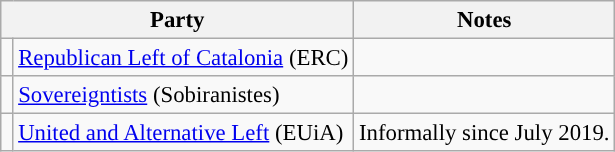<table class="wikitable" style="text-align:left; font-size:95%;">
<tr>
<th colspan="2">Party</th>
<th>Notes</th>
</tr>
<tr>
<td width="1"></td>
<td><a href='#'>Republican Left of Catalonia</a> (ERC)</td>
<td></td>
</tr>
<tr>
<td></td>
<td><a href='#'>Sovereigntists</a> (Sobiranistes)</td>
<td></td>
</tr>
<tr>
<td></td>
<td><a href='#'>United and Alternative Left</a> (EUiA)</td>
<td>Informally since July 2019.</td>
</tr>
</table>
